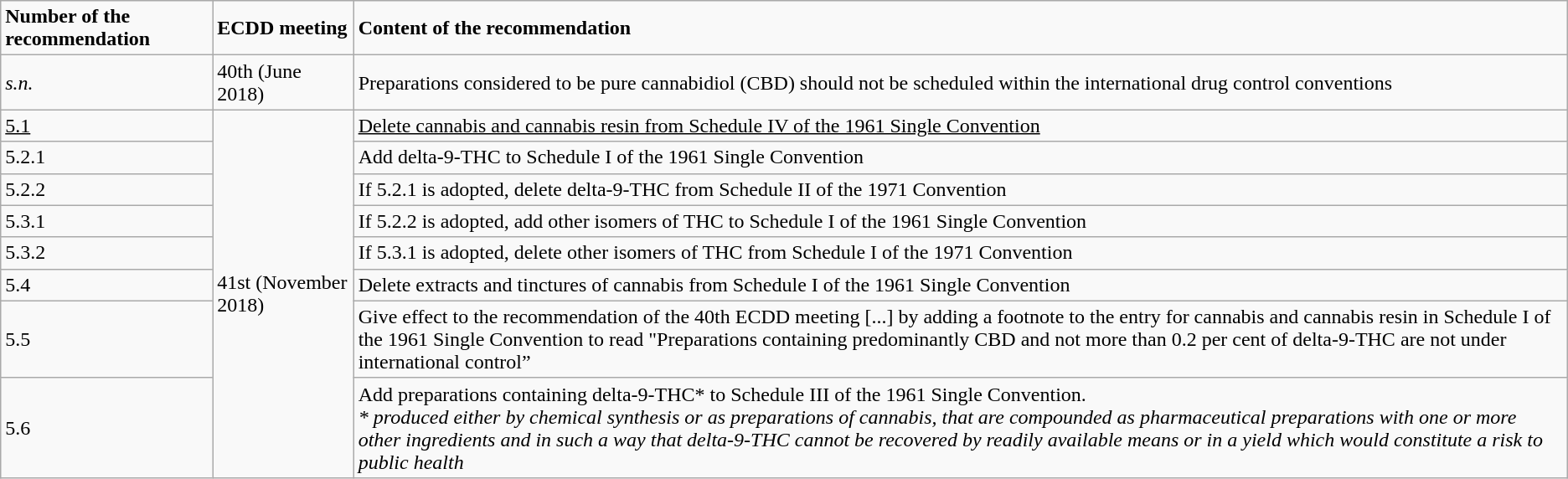<table class="wikitable">
<tr>
<td><strong>Number of the recommendation</strong></td>
<td><strong>ECDD meeting</strong></td>
<td><strong>Content of the recommendation</strong></td>
</tr>
<tr>
<td><em>s.n.</em></td>
<td>40th (June 2018)</td>
<td>Preparations considered to be pure cannabidiol (CBD) should not be scheduled within the international drug control conventions</td>
</tr>
<tr>
<td><u>5.1</u></td>
<td rowspan="8">41st (November 2018)</td>
<td><u>Delete cannabis and cannabis resin from Schedule IV of the 1961 Single Convention</u></td>
</tr>
<tr>
<td>5.2.1</td>
<td>Add delta-9-THC to Schedule I of the 1961 Single Convention</td>
</tr>
<tr>
<td>5.2.2</td>
<td>If 5.2.1 is adopted, delete delta-9-THC from Schedule II of the 1971 Convention</td>
</tr>
<tr>
<td>5.3.1</td>
<td>If 5.2.2 is adopted, add other isomers of THC to Schedule I of the 1961 Single Convention</td>
</tr>
<tr>
<td>5.3.2</td>
<td>If 5.3.1 is adopted, delete other isomers of THC from Schedule I of the 1971 Convention</td>
</tr>
<tr>
<td>5.4</td>
<td>Delete extracts and tinctures of cannabis from Schedule I of the 1961 Single Convention</td>
</tr>
<tr>
<td>5.5</td>
<td>Give effect to the recommendation of the 40th ECDD meeting [...] by adding a footnote to the entry for cannabis and cannabis resin in Schedule I of the 1961 Single Convention to read "Preparations containing predominantly CBD and not more than 0.2 per cent of delta-9-THC are not under international control”</td>
</tr>
<tr>
<td>5.6</td>
<td>Add preparations containing delta-9-THC* to Schedule III of the 1961 Single Convention.<br><em>* produced either by chemical synthesis or as preparations of cannabis, that are compounded as pharmaceutical preparations with one or more other ingredients and in such a way that delta-9-THC cannot be recovered by readily available means or in a yield which would constitute a risk to public health</em></td>
</tr>
</table>
